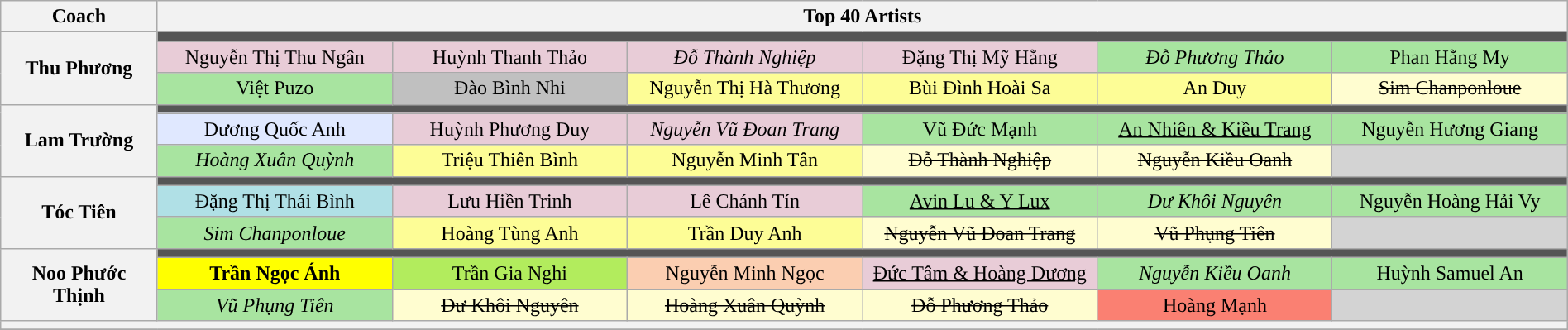<table class="wikitable" style="text-align:center; width:100%;">
<tr>
<th scope="col" style="width:10%;">Coach</th>
<th scope="col" colspan="6">Top 40 Artists</th>
</tr>
<tr>
<th scope="row" rowspan="3">Thu Phương</th>
<td colspan="6" style="background:#555;"></td>
</tr>
<tr>
<td style="width:15%" bgcolor="#E8CCD7">Nguyễn Thị Thu Ngân</td>
<td style="width:15%" bgcolor="#E8CCD7">Huỳnh Thanh Thảo</td>
<td style="width:15%" bgcolor="#E8CCD7"><em>Đỗ Thành Nghiệp</em></td>
<td style="width:15%" bgcolor="#E8CCD7">Đặng Thị Mỹ Hằng</td>
<td style="width:15%" bgcolor="#A8E4A0"><em>Đỗ Phương Thảo</em></td>
<td style="width:15%" bgcolor="#A8E4A0">Phan Hằng My</td>
</tr>
<tr>
<td style="background:#A8E4A0;">Việt Puzo</td>
<td style="background:silver;">Đào Bình Nhi</td>
<td style="background:#FDFD96;">Nguyễn Thị Hà Thương</td>
<td style="background:#FDFD96;">Bùi Đình Hoài Sa</td>
<td style="background:#FDFD96;">An Duy</td>
<td style="background:#FFFDD0"><s>Sim Chanponloue</s></td>
</tr>
<tr>
<th scope="row" rowspan="3">Lam Trường</th>
<td colspan="6" style="background:#555;"></td>
</tr>
<tr>
<td bgcolor="#E0E8FF">Dương Quốc Anh</td>
<td bgcolor="#E8CCD7">Huỳnh Phương Duy</td>
<td bgcolor="#E8CCD7"><em>Nguyễn Vũ Đoan Trang</em></td>
<td bgcolor="#A8E4A0">Vũ Đức Mạnh</td>
<td bgcolor="#A8E4A0"><u>An Nhiên & Kiều Trang</u></td>
<td bgcolor="#A8E4A0">Nguyễn Hương Giang</td>
</tr>
<tr>
<td style="background:#A8E4A0;"><em>Hoàng Xuân Quỳnh</em></td>
<td style="background:#FDFD96;">Triệu Thiên Bình</td>
<td style="background:#FDFD96;">Nguyễn Minh Tân</td>
<td style="background:#FFFDD0"><s>Đỗ Thành Nghiệp</s></td>
<td style="background:#FFFDD0"><s>Nguyễn Kiều Oanh</s></td>
<td style="background:lightgrey;"></td>
</tr>
<tr>
<th scope="row" rowspan="3">Tóc Tiên</th>
<td colspan="6" style="background:#555;"></td>
</tr>
<tr>
<td bgcolor="#B0E0E6">Đặng Thị Thái Bình</td>
<td bgcolor="#E8CCD7">Lưu Hiền Trinh</td>
<td bgcolor="#E8CCD7">Lê Chánh Tín</td>
<td bgcolor="#A8E4A0"><u>Avin Lu & Y Lux</u></td>
<td bgcolor="#A8E4A0"><em>Dư Khôi Nguyên</em></td>
<td bgcolor="#A8E4A0">Nguyễn Hoàng Hải Vy</td>
</tr>
<tr>
<td style="background:#A8E4A0"><em>Sim Chanponloue</em></td>
<td style="background:#FDFD96;">Hoàng Tùng Anh</td>
<td style="background:#FDFD96;">Trần Duy Anh</td>
<td style="background:#FFFDD0"><s>Nguyễn Vũ Đoan Trang</s></td>
<td style="background:#FFFDD0"><s>Vũ Phụng Tiên</s></td>
<td style="background:lightgrey;"></td>
</tr>
<tr>
<th scope="row" rowspan="3">Noo Phước Thịnh</th>
<td colspan="6" style="background:#555;"></td>
</tr>
<tr>
<td bgcolor="yellow"><strong>Trần Ngọc Ánh</strong></td>
<td bgcolor="#B2EC5D">Trần Gia Nghi</td>
<td bgcolor="#FBCEB1">Nguyễn Minh Ngọc</td>
<td bgcolor="#E8CCD7"><u>Đức Tâm & Hoàng Dương</u></td>
<td bgcolor="#A8E4A0"><em>Nguyễn Kiều Oanh</em></td>
<td bgcolor="#A8E4A0">Huỳnh Samuel An</td>
</tr>
<tr>
<td style="background:#A8E4A0;"><em>Vũ Phụng Tiên</em></td>
<td style="background:#FFFDD0"><s>Dư Khôi Nguyên</s></td>
<td style="background:#FFFDD0"><s>Hoàng Xuân Quỳnh</s></td>
<td style="background:#FFFDD0"><s>Đỗ Phương Thảo</s></td>
<td style="background:salmon">Hoàng Mạnh</td>
<td style="background:lightgrey;"></td>
</tr>
<tr>
<th style="font-size:90%; line-height:12px;" colspan="7"><small></small></th>
</tr>
<tr>
</tr>
</table>
